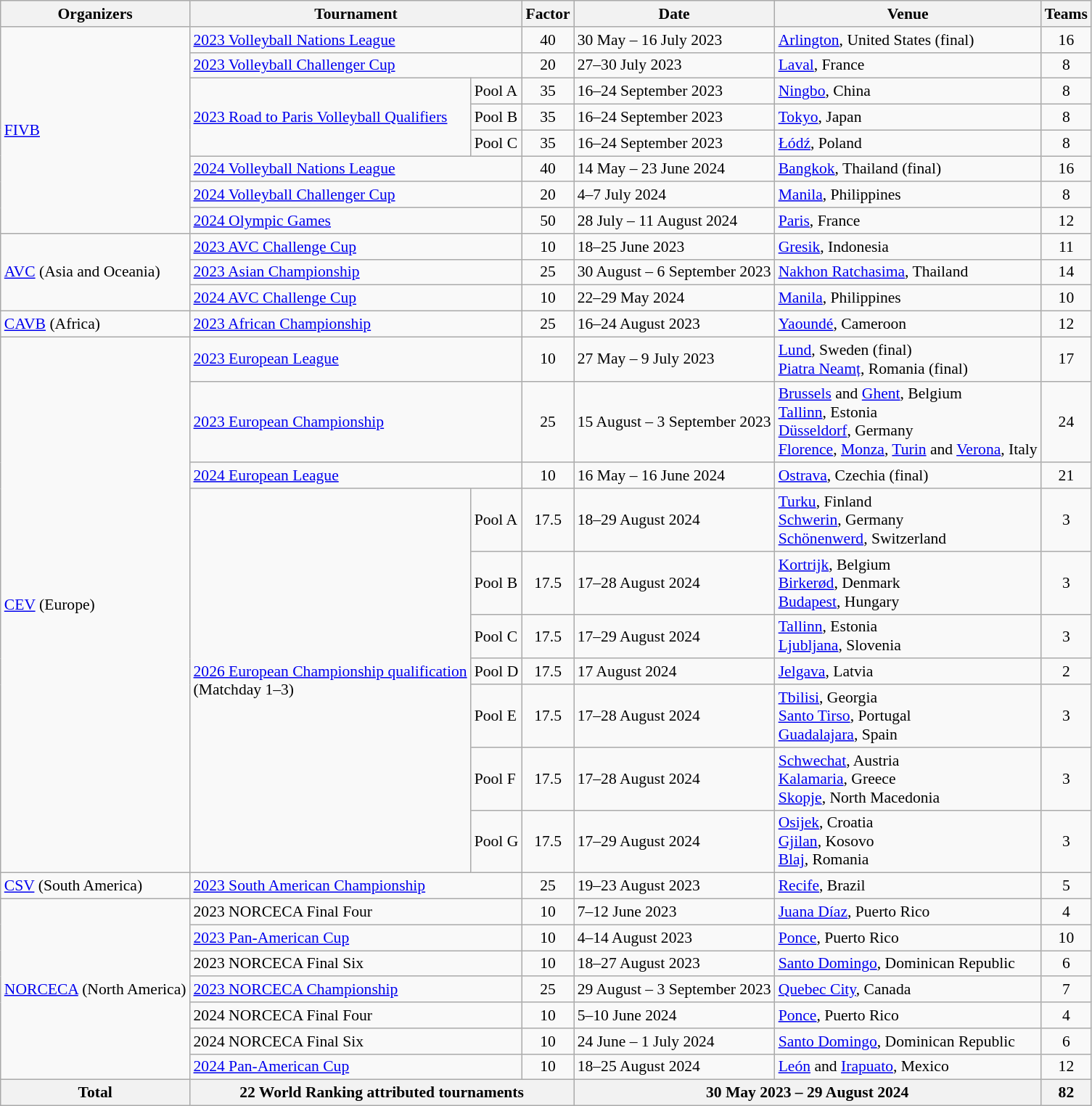<table class="wikitable" style="font-size:90%; white-space:nowrap">
<tr>
<th>Organizers</th>
<th colspan="2">Tournament</th>
<th>Factor</th>
<th>Date</th>
<th>Venue</th>
<th>Teams</th>
</tr>
<tr>
<td rowspan=8><a href='#'>FIVB</a></td>
<td colspan=2><a href='#'>2023 Volleyball Nations League</a></td>
<td style="text-align:center">40</td>
<td>30 May – 16 July 2023</td>
<td> <a href='#'>Arlington</a>, United States (final)</td>
<td style="text-align:center">16</td>
</tr>
<tr>
<td colspan=2><a href='#'>2023 Volleyball Challenger Cup</a></td>
<td style="text-align:center">20</td>
<td>27–30 July 2023</td>
<td> <a href='#'>Laval</a>, France</td>
<td style="text-align:center">8</td>
</tr>
<tr>
<td rowspan=3><a href='#'>2023 Road to Paris Volleyball Qualifiers</a></td>
<td>Pool A</td>
<td style="text-align:center">35</td>
<td>16–24 September 2023</td>
<td> <a href='#'>Ningbo</a>, China</td>
<td style="text-align:center">8</td>
</tr>
<tr>
<td>Pool B</td>
<td style="text-align:center">35</td>
<td>16–24 September 2023</td>
<td> <a href='#'>Tokyo</a>, Japan</td>
<td style="text-align:center">8</td>
</tr>
<tr>
<td>Pool C</td>
<td style="text-align:center">35</td>
<td>16–24 September 2023</td>
<td> <a href='#'>Łódź</a>, Poland</td>
<td style="text-align:center">8</td>
</tr>
<tr>
<td colspan=2><a href='#'>2024 Volleyball Nations League</a></td>
<td style="text-align:center">40</td>
<td>14 May – 23 June 2024</td>
<td> <a href='#'>Bangkok</a>, Thailand (final)</td>
<td style="text-align:center">16</td>
</tr>
<tr>
<td colspan=2><a href='#'>2024 Volleyball Challenger Cup</a></td>
<td style="text-align:center">20</td>
<td>4–7 July 2024</td>
<td> <a href='#'>Manila</a>, Philippines</td>
<td style="text-align:center">8</td>
</tr>
<tr>
<td colspan=2><a href='#'>2024 Olympic Games</a></td>
<td style="text-align:center">50</td>
<td>28 July – 11 August 2024</td>
<td> <a href='#'>Paris</a>, France</td>
<td style="text-align:center">12</td>
</tr>
<tr>
<td rowspan=3><a href='#'>AVC</a> (Asia and Oceania)</td>
<td colspan=2><a href='#'>2023 AVC Challenge Cup</a></td>
<td style="text-align:center">10</td>
<td>18–25 June 2023</td>
<td> <a href='#'>Gresik</a>, Indonesia</td>
<td style="text-align:center">11</td>
</tr>
<tr>
<td colspan=2><a href='#'>2023 Asian Championship</a></td>
<td style="text-align:center">25</td>
<td>30 August – 6 September 2023</td>
<td> <a href='#'>Nakhon Ratchasima</a>, Thailand</td>
<td style="text-align:center">14</td>
</tr>
<tr>
<td colspan=2><a href='#'>2024 AVC Challenge Cup</a></td>
<td style="text-align:center">10</td>
<td>22–29 May 2024</td>
<td> <a href='#'>Manila</a>, Philippines</td>
<td style="text-align:center">10</td>
</tr>
<tr>
<td rowspan=1><a href='#'>CAVB</a> (Africa)</td>
<td colspan=2><a href='#'>2023 African Championship</a></td>
<td style="text-align:center">25</td>
<td>16–24 August 2023</td>
<td> <a href='#'>Yaoundé</a>, Cameroon</td>
<td style="text-align:center">12</td>
</tr>
<tr>
<td rowspan=10><a href='#'>CEV</a> (Europe)</td>
<td colspan=2><a href='#'>2023 European League</a></td>
<td style="text-align:center">10</td>
<td>27 May – 9 July 2023</td>
<td> <a href='#'>Lund</a>, Sweden (final)<br> <a href='#'>Piatra Neamț</a>, Romania (final)</td>
<td style="text-align:center">17</td>
</tr>
<tr>
<td colspan=2><a href='#'>2023 European Championship</a></td>
<td style="text-align:center">25</td>
<td>15 August – 3 September 2023</td>
<td> <a href='#'>Brussels</a> and <a href='#'>Ghent</a>, Belgium<br> <a href='#'>Tallinn</a>, Estonia<br> <a href='#'>Düsseldorf</a>, Germany<br> <a href='#'>Florence</a>, <a href='#'>Monza</a>, <a href='#'>Turin</a> and <a href='#'>Verona</a>, Italy</td>
<td style="text-align:center">24</td>
</tr>
<tr>
<td colspan=2><a href='#'>2024 European League</a></td>
<td style="text-align:center">10</td>
<td>16 May – 16 June 2024</td>
<td> <a href='#'>Ostrava</a>, Czechia (final)</td>
<td style="text-align:center">21</td>
</tr>
<tr>
<td rowspan=7><a href='#'>2026 European Championship qualification</a><br>(Matchday 1–3)</td>
<td>Pool A</td>
<td style="text-align:center">17.5</td>
<td>18–29 August 2024</td>
<td> <a href='#'>Turku</a>, Finland<br> <a href='#'>Schwerin</a>, Germany<br> <a href='#'>Schönenwerd</a>, Switzerland</td>
<td style="text-align:center">3</td>
</tr>
<tr>
<td>Pool B</td>
<td style="text-align:center">17.5</td>
<td>17–28 August 2024</td>
<td> <a href='#'>Kortrijk</a>, Belgium<br> <a href='#'>Birkerød</a>, Denmark<br> <a href='#'>Budapest</a>, Hungary</td>
<td style="text-align:center">3</td>
</tr>
<tr>
<td>Pool C</td>
<td style="text-align:center">17.5</td>
<td>17–29 August 2024</td>
<td> <a href='#'>Tallinn</a>, Estonia<br> <a href='#'>Ljubljana</a>, Slovenia</td>
<td style="text-align:center">3</td>
</tr>
<tr>
<td>Pool D</td>
<td style="text-align:center">17.5</td>
<td>17 August 2024</td>
<td> <a href='#'>Jelgava</a>, Latvia</td>
<td style="text-align:center">2</td>
</tr>
<tr>
<td>Pool E</td>
<td style="text-align:center">17.5</td>
<td>17–28 August 2024</td>
<td> <a href='#'>Tbilisi</a>, Georgia<br> <a href='#'>Santo Tirso</a>, Portugal<br> <a href='#'>Guadalajara</a>, Spain</td>
<td style="text-align:center">3</td>
</tr>
<tr>
<td>Pool F</td>
<td style="text-align:center">17.5</td>
<td>17–28 August 2024</td>
<td> <a href='#'>Schwechat</a>, Austria<br> <a href='#'>Kalamaria</a>, Greece<br> <a href='#'>Skopje</a>, North Macedonia</td>
<td style="text-align:center">3</td>
</tr>
<tr>
<td>Pool G</td>
<td style="text-align:center">17.5</td>
<td>17–29 August 2024</td>
<td> <a href='#'>Osijek</a>, Croatia<br> <a href='#'>Gjilan</a>, Kosovo<br> <a href='#'>Blaj</a>, Romania</td>
<td style="text-align:center">3</td>
</tr>
<tr>
<td rowspan=1><a href='#'>CSV</a> (South America)</td>
<td colspan=2><a href='#'>2023 South American Championship</a></td>
<td style="text-align:center">25</td>
<td>19–23 August 2023</td>
<td> <a href='#'>Recife</a>, Brazil</td>
<td style="text-align:center">5</td>
</tr>
<tr>
<td rowspan=7><a href='#'>NORCECA</a> (North America)</td>
<td colspan=2>2023 NORCECA Final Four</td>
<td style="text-align:center">10</td>
<td>7–12 June 2023</td>
<td> <a href='#'>Juana Díaz</a>, Puerto Rico</td>
<td style="text-align:center">4</td>
</tr>
<tr>
<td colspan=2><a href='#'>2023 Pan-American Cup</a></td>
<td style="text-align:center">10</td>
<td>4–14 August 2023</td>
<td> <a href='#'>Ponce</a>, Puerto Rico</td>
<td style="text-align:center">10</td>
</tr>
<tr>
<td colspan=2>2023 NORCECA Final Six</td>
<td style="text-align:center">10</td>
<td>18–27 August 2023</td>
<td> <a href='#'>Santo Domingo</a>, Dominican Republic</td>
<td style="text-align:center">6</td>
</tr>
<tr>
<td colspan=2><a href='#'>2023 NORCECA Championship</a></td>
<td style="text-align:center">25</td>
<td>29 August – 3 September 2023</td>
<td> <a href='#'>Quebec City</a>, Canada</td>
<td style="text-align:center">7</td>
</tr>
<tr>
<td colspan=2>2024 NORCECA Final Four</td>
<td style="text-align:center">10</td>
<td>5–10 June 2024</td>
<td> <a href='#'>Ponce</a>, Puerto Rico</td>
<td style="text-align:center">4</td>
</tr>
<tr>
<td colspan=2>2024 NORCECA Final Six</td>
<td style="text-align:center">10</td>
<td>24 June – 1 July 2024</td>
<td> <a href='#'>Santo Domingo</a>, Dominican Republic</td>
<td style="text-align:center">6</td>
</tr>
<tr>
<td colspan=2><a href='#'>2024 Pan-American Cup</a></td>
<td style="text-align:center">10</td>
<td>18–25 August 2024</td>
<td> <a href='#'>León</a> and <a href='#'>Irapuato</a>, Mexico</td>
<td style="text-align:center">12</td>
</tr>
<tr>
<th>Total</th>
<th colspan="3">22 World Ranking attributed tournaments</th>
<th colspan="2">30 May 2023 – 29 August 2024</th>
<th style="text-align:center">82</th>
</tr>
</table>
